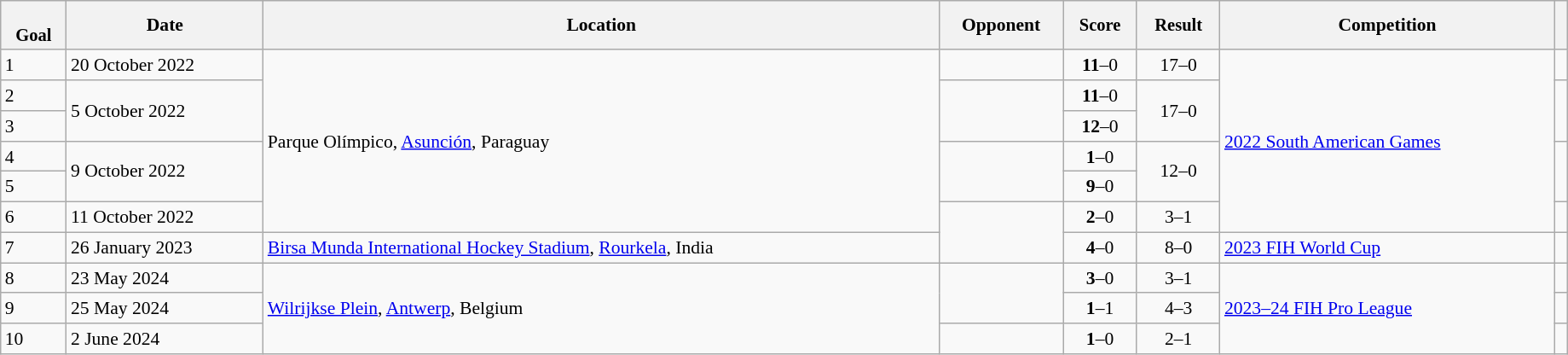<table class="wikitable sortable" style="font-size:90%" width=97%>
<tr>
<th style="font-size:95%;" data-sort-type=number><br>Goal</th>
<th align=center>Date</th>
<th>Location</th>
<th width=90>Opponent</th>
<th data-sort-type="number" style="font-size:95%">Score</th>
<th data-sort-type="number" style="font-size:95%">Result</th>
<th>Competition</th>
<th></th>
</tr>
<tr>
<td>1</td>
<td>20 October 2022</td>
<td rowspan=6>Parque Olímpico, <a href='#'>Asunción</a>, Paraguay</td>
<td></td>
<td align="center"><strong>11</strong>–0</td>
<td align="center">17–0</td>
<td rowspan=6><a href='#'>2022 South American Games</a></td>
<td></td>
</tr>
<tr>
<td>2</td>
<td rowspan=2>5 October 2022</td>
<td rowspan=2></td>
<td align="center"><strong>11</strong>–0</td>
<td rowspan=2; align="center">17–0</td>
<td rowspan=2></td>
</tr>
<tr>
<td>3</td>
<td align="center"><strong>12</strong>–0</td>
</tr>
<tr>
<td>4</td>
<td rowspan=2>9 October 2022</td>
<td rowspan=2></td>
<td align="center"><strong>1</strong>–0</td>
<td rowspan=2; align="center">12–0</td>
<td rowspan=2></td>
</tr>
<tr>
<td>5</td>
<td align="center"><strong>9</strong>–0</td>
</tr>
<tr>
<td>6</td>
<td>11 October 2022</td>
<td rowspan=2></td>
<td align="center"><strong>2</strong>–0</td>
<td align="center">3–1</td>
<td></td>
</tr>
<tr>
<td>7</td>
<td>26 January 2023</td>
<td><a href='#'>Birsa Munda International Hockey Stadium</a>, <a href='#'>Rourkela</a>, India</td>
<td align="center"><strong>4</strong>–0</td>
<td align="center">8–0</td>
<td><a href='#'>2023 FIH World Cup</a></td>
<td></td>
</tr>
<tr>
<td>8</td>
<td>23 May 2024</td>
<td rowspan=3><a href='#'>Wilrijkse Plein</a>, <a href='#'>Antwerp</a>, Belgium</td>
<td rowspan=2></td>
<td align="center"><strong>3</strong>–0</td>
<td align="center">3–1</td>
<td rowspan=3><a href='#'>2023–24 FIH Pro League</a></td>
<td></td>
</tr>
<tr>
<td>9</td>
<td>25 May 2024</td>
<td align="center"><strong>1</strong>–1</td>
<td align="center">4–3</td>
<td></td>
</tr>
<tr>
<td>10</td>
<td>2 June 2024</td>
<td></td>
<td align="center"><strong>1</strong>–0</td>
<td align="center">2–1</td>
<td></td>
</tr>
</table>
